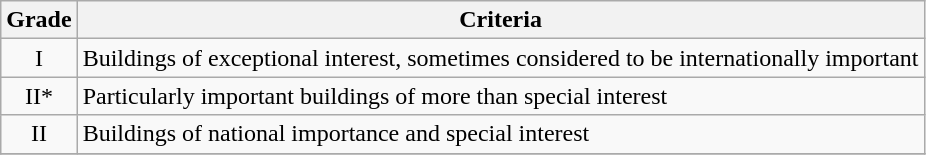<table class="wikitable" border="1">
<tr>
<th>Grade</th>
<th>Criteria</th>
</tr>
<tr>
<td align="center" >I</td>
<td>Buildings of exceptional interest, sometimes considered to be internationally important</td>
</tr>
<tr>
<td align="center" >II*</td>
<td>Particularly important buildings of more than special interest</td>
</tr>
<tr>
<td align="center" >II</td>
<td>Buildings of national importance and special interest</td>
</tr>
<tr>
</tr>
</table>
